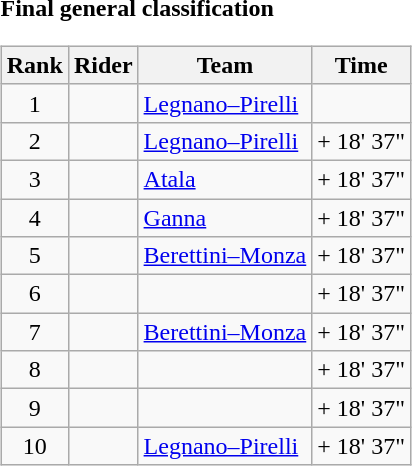<table>
<tr>
<td><strong>Final general classification</strong><br><table class="wikitable">
<tr>
<th scope="col">Rank</th>
<th scope="col">Rider</th>
<th scope="col">Team</th>
<th scope="col">Time</th>
</tr>
<tr>
<td style="text-align:center;">1</td>
<td></td>
<td><a href='#'>Legnano–Pirelli</a></td>
<td style="text-align:right;"></td>
</tr>
<tr>
<td style="text-align:center;">2</td>
<td></td>
<td><a href='#'>Legnano–Pirelli</a></td>
<td style="text-align:right;">+ 18' 37"</td>
</tr>
<tr>
<td style="text-align:center;">3</td>
<td></td>
<td><a href='#'>Atala</a></td>
<td style="text-align:right;">+ 18' 37"</td>
</tr>
<tr>
<td style="text-align:center;">4</td>
<td></td>
<td><a href='#'>Ganna</a></td>
<td style="text-align:right;">+ 18' 37"</td>
</tr>
<tr>
<td style="text-align:center;">5</td>
<td></td>
<td><a href='#'>Berettini–Monza</a></td>
<td style="text-align:right;">+ 18' 37"</td>
</tr>
<tr>
<td style="text-align:center;">6</td>
<td></td>
<td></td>
<td style="text-align:right;">+ 18' 37"</td>
</tr>
<tr>
<td style="text-align:center;">7</td>
<td></td>
<td><a href='#'>Berettini–Monza</a></td>
<td style="text-align:right;">+ 18' 37"</td>
</tr>
<tr>
<td style="text-align:center;">8</td>
<td></td>
<td></td>
<td style="text-align:right;">+ 18' 37"</td>
</tr>
<tr>
<td style="text-align:center;">9</td>
<td></td>
<td></td>
<td style="text-align:right;">+ 18' 37"</td>
</tr>
<tr>
<td style="text-align:center;">10</td>
<td></td>
<td><a href='#'>Legnano–Pirelli</a></td>
<td style="text-align:right;">+ 18' 37"</td>
</tr>
</table>
</td>
</tr>
</table>
